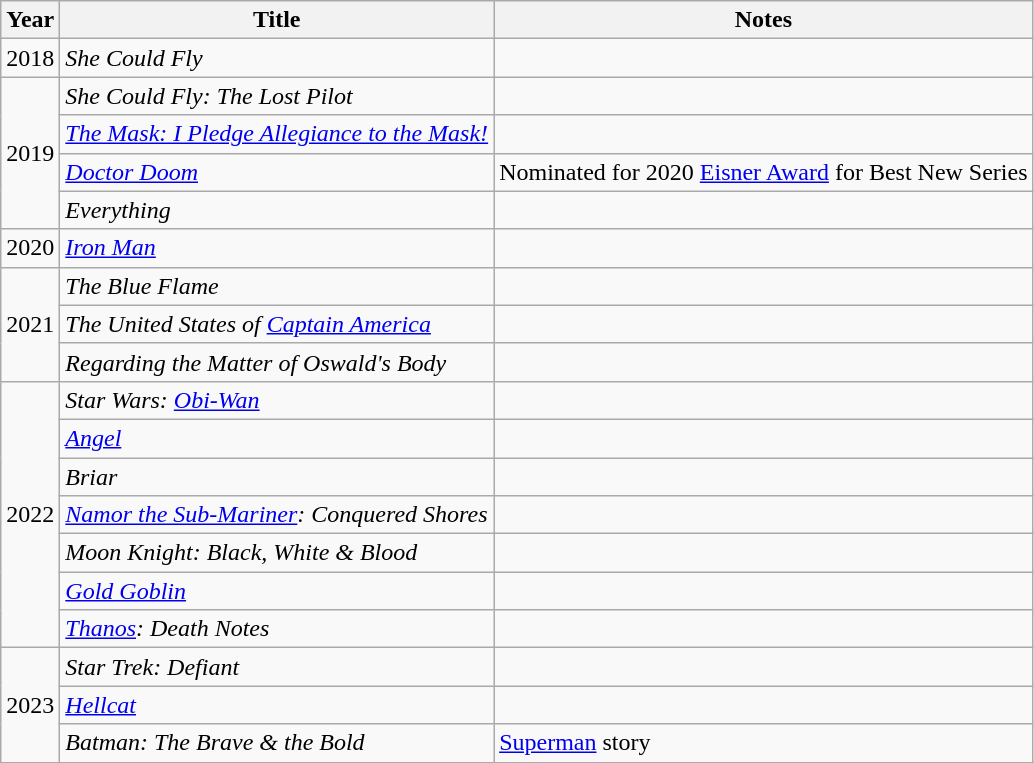<table class="wikitable sortable">
<tr>
<th scope="col" class="unsortable">Year</th>
<th scope="col" class="unsortable">Title</th>
<th scope="col" class="unsortable">Notes</th>
</tr>
<tr>
<td>2018</td>
<td><em>She Could Fly</em></td>
<td></td>
</tr>
<tr>
<td rowspan="4">2019</td>
<td><em>She Could Fly: The Lost Pilot</em></td>
<td></td>
</tr>
<tr>
<td><em><a href='#'>The Mask: I Pledge Allegiance to the Mask!</a></em></td>
<td></td>
</tr>
<tr>
<td><em><a href='#'>Doctor Doom</a></em></td>
<td>Nominated for 2020 <a href='#'>Eisner Award</a> for Best New Series</td>
</tr>
<tr>
<td><em>Everything</em></td>
<td></td>
</tr>
<tr>
<td>2020</td>
<td><em><a href='#'>Iron Man</a></em></td>
<td></td>
</tr>
<tr>
<td rowspan="3">2021</td>
<td><em>The Blue Flame</em></td>
<td></td>
</tr>
<tr>
<td><em>The United States of <a href='#'>Captain America</a></em></td>
<td></td>
</tr>
<tr>
<td><em>Regarding the Matter of Oswald's Body</em></td>
<td></td>
</tr>
<tr>
<td rowspan="7">2022</td>
<td><em>Star Wars: <a href='#'>Obi-Wan</a></em></td>
<td></td>
</tr>
<tr>
<td><em><a href='#'>Angel</a></em></td>
<td></td>
</tr>
<tr>
<td><em>Briar</em></td>
<td></td>
</tr>
<tr>
<td><em><a href='#'>Namor the Sub-Mariner</a>: Conquered Shores</em></td>
<td></td>
</tr>
<tr>
<td><em>Moon Knight: Black, White & Blood</em></td>
<td></td>
</tr>
<tr>
<td><em><a href='#'>Gold Goblin</a></em></td>
<td></td>
</tr>
<tr>
<td><em><a href='#'>Thanos</a>: Death Notes</em></td>
<td></td>
</tr>
<tr>
<td rowspan="3">2023</td>
<td><em>Star Trek: Defiant</em></td>
<td></td>
</tr>
<tr>
<td><em><a href='#'>Hellcat</a></em></td>
<td></td>
</tr>
<tr>
<td><em>Batman: The Brave & the Bold</em></td>
<td><a href='#'>Superman</a> story</td>
</tr>
</table>
